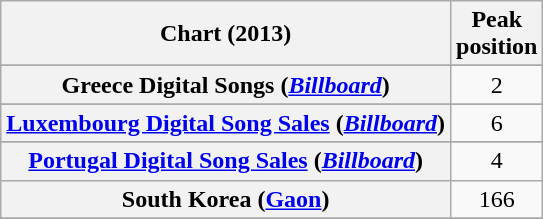<table class="wikitable sortable plainrowheaders" style="text-align:center">
<tr>
<th scope="col">Chart (2013)</th>
<th scope="col">Peak<br>position</th>
</tr>
<tr>
</tr>
<tr>
</tr>
<tr>
</tr>
<tr>
</tr>
<tr>
</tr>
<tr>
</tr>
<tr>
</tr>
<tr>
<th scope="row">Greece Digital Songs (<em><a href='#'>Billboard</a></em>)</th>
<td>2</td>
</tr>
<tr>
</tr>
<tr>
</tr>
<tr>
</tr>
<tr>
<th scope="row"><a href='#'>Luxembourg Digital Song Sales</a> (<a href='#'><em>Billboard</em></a>)</th>
<td>6</td>
</tr>
<tr>
</tr>
<tr>
</tr>
<tr>
<th scope="row"><a href='#'>Portugal Digital Song Sales</a> (<a href='#'><em>Billboard</em></a>)</th>
<td>4</td>
</tr>
<tr>
<th scope="row">South Korea (<a href='#'>Gaon</a>)</th>
<td>166</td>
</tr>
<tr>
</tr>
<tr>
</tr>
<tr>
</tr>
<tr>
</tr>
</table>
